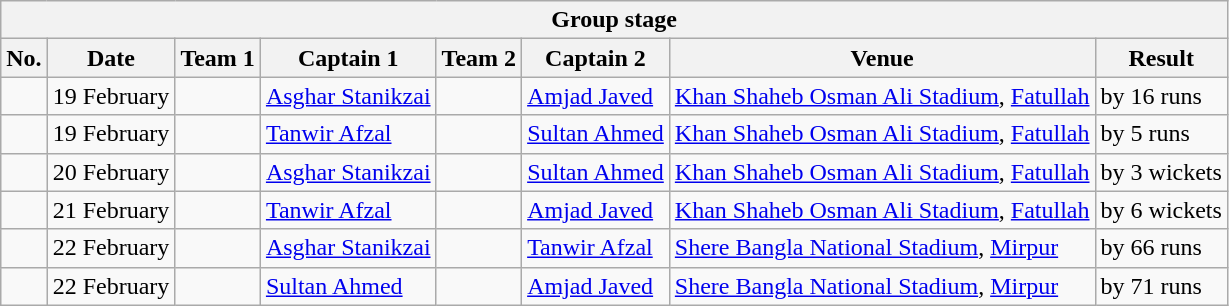<table class="wikitable">
<tr>
<th colspan="9">Group stage</th>
</tr>
<tr>
<th>No.</th>
<th>Date</th>
<th>Team 1</th>
<th>Captain 1</th>
<th>Team 2</th>
<th>Captain 2</th>
<th>Venue</th>
<th>Result</th>
</tr>
<tr>
<td></td>
<td>19 February</td>
<td></td>
<td><a href='#'>Asghar Stanikzai</a></td>
<td></td>
<td><a href='#'>Amjad Javed</a></td>
<td><a href='#'>Khan Shaheb Osman Ali Stadium</a>, <a href='#'>Fatullah</a></td>
<td> by 16 runs</td>
</tr>
<tr>
<td></td>
<td>19 February</td>
<td></td>
<td><a href='#'>Tanwir Afzal</a></td>
<td></td>
<td><a href='#'>Sultan Ahmed</a></td>
<td><a href='#'>Khan Shaheb Osman Ali Stadium</a>, <a href='#'>Fatullah</a></td>
<td> by 5 runs</td>
</tr>
<tr>
<td></td>
<td>20 February</td>
<td></td>
<td><a href='#'>Asghar Stanikzai</a></td>
<td></td>
<td><a href='#'>Sultan Ahmed</a></td>
<td><a href='#'>Khan Shaheb Osman Ali Stadium</a>, <a href='#'>Fatullah</a></td>
<td> by 3 wickets</td>
</tr>
<tr>
<td></td>
<td>21 February</td>
<td></td>
<td><a href='#'>Tanwir Afzal</a></td>
<td></td>
<td><a href='#'>Amjad Javed</a></td>
<td><a href='#'>Khan Shaheb Osman Ali Stadium</a>, <a href='#'>Fatullah</a></td>
<td> by 6 wickets</td>
</tr>
<tr>
<td></td>
<td>22 February</td>
<td></td>
<td><a href='#'>Asghar Stanikzai</a></td>
<td></td>
<td><a href='#'>Tanwir Afzal</a></td>
<td><a href='#'>Shere Bangla National Stadium</a>, <a href='#'>Mirpur</a></td>
<td> by 66 runs</td>
</tr>
<tr>
<td></td>
<td>22 February</td>
<td></td>
<td><a href='#'>Sultan Ahmed</a></td>
<td></td>
<td><a href='#'>Amjad Javed</a></td>
<td><a href='#'>Shere Bangla National Stadium</a>, <a href='#'>Mirpur</a></td>
<td> by 71 runs</td>
</tr>
</table>
